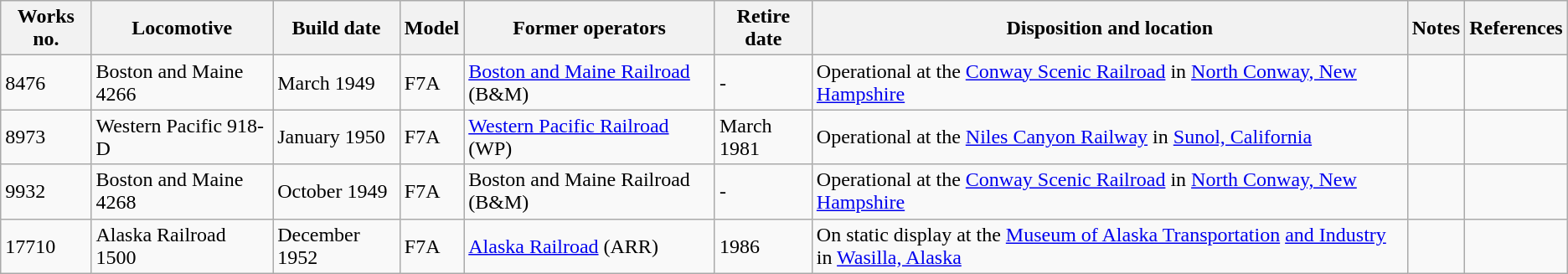<table class="wikitable">
<tr>
<th>Works no.</th>
<th>Locomotive</th>
<th>Build date</th>
<th>Model</th>
<th>Former operators</th>
<th>Retire date</th>
<th>Disposition and location</th>
<th>Notes</th>
<th>References</th>
</tr>
<tr>
<td>8476</td>
<td>Boston and Maine 4266</td>
<td>March 1949</td>
<td>F7A</td>
<td><a href='#'>Boston and Maine Railroad</a> (B&M)</td>
<td>-</td>
<td>Operational at the <a href='#'>Conway Scenic Railroad</a> in <a href='#'>North Conway, New Hampshire</a></td>
<td></td>
<td></td>
</tr>
<tr>
<td>8973</td>
<td>Western Pacific 918-D</td>
<td>January 1950</td>
<td>F7A</td>
<td><a href='#'>Western Pacific Railroad</a> (WP)</td>
<td>March 1981</td>
<td>Operational at the <a href='#'>Niles Canyon Railway</a> in <a href='#'>Sunol, California</a></td>
<td></td>
<td></td>
</tr>
<tr>
<td>9932</td>
<td>Boston and Maine 4268</td>
<td>October 1949</td>
<td>F7A</td>
<td>Boston and Maine Railroad (B&M)</td>
<td>-</td>
<td>Operational at the <a href='#'>Conway Scenic Railroad</a> in <a href='#'>North Conway, New Hampshire</a></td>
<td></td>
<td></td>
</tr>
<tr>
<td>17710</td>
<td>Alaska Railroad 1500</td>
<td>December 1952</td>
<td>F7A</td>
<td><a href='#'>Alaska Railroad</a> (ARR)</td>
<td>1986</td>
<td>On static display at the <a href='#'>Museum of Alaska Transportation</a> <a href='#'>and Industry</a> in <a href='#'>Wasilla, Alaska</a></td>
<td></td>
<td></td>
</tr>
</table>
